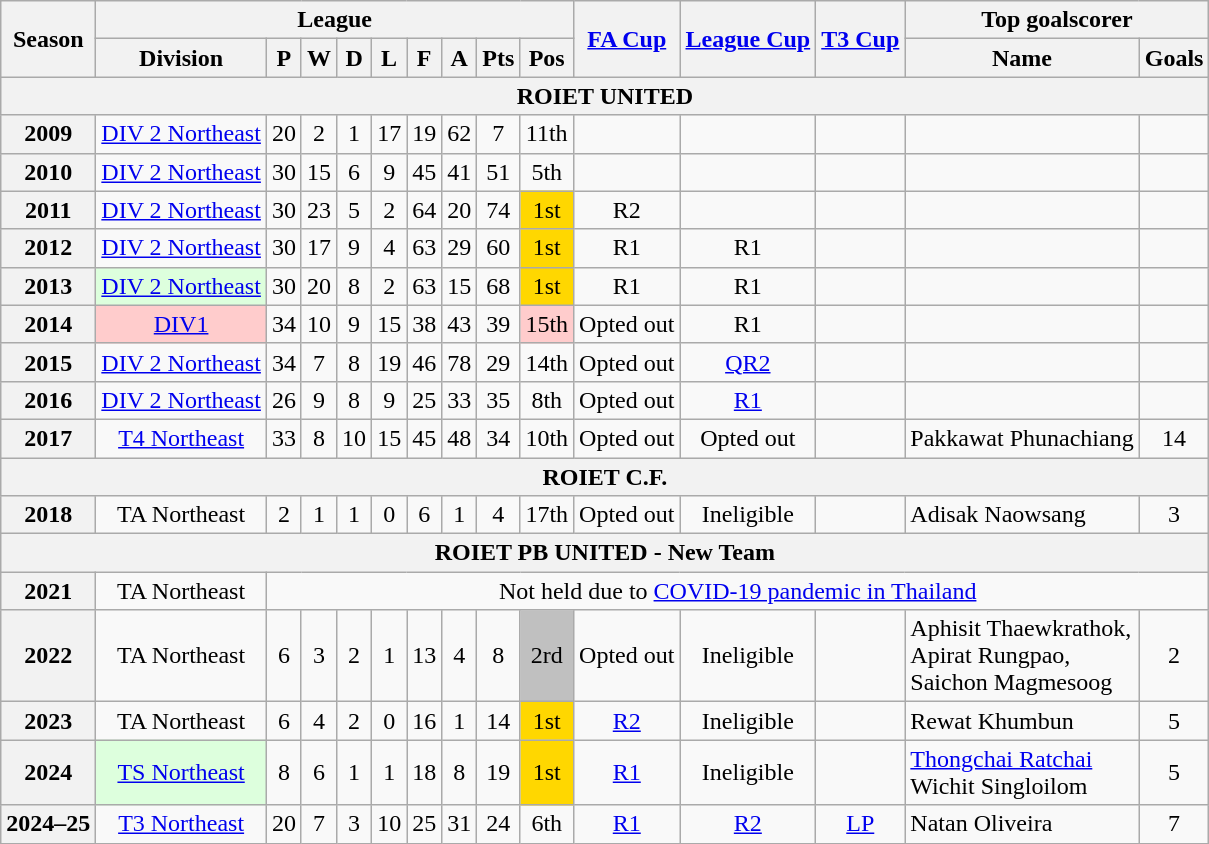<table class="wikitable" style="text-align: center">
<tr>
<th rowspan=2>Season</th>
<th colspan=9>League</th>
<th rowspan=2><a href='#'>FA Cup</a></th>
<th rowspan=2><a href='#'>League Cup</a></th>
<th rowspan=2><a href='#'>T3 Cup</a></th>
<th colspan=2>Top goalscorer</th>
</tr>
<tr>
<th>Division</th>
<th>P</th>
<th>W</th>
<th>D</th>
<th>L</th>
<th>F</th>
<th>A</th>
<th>Pts</th>
<th>Pos</th>
<th>Name</th>
<th>Goals</th>
</tr>
<tr>
<th colspan="15">ROIET UNITED</th>
</tr>
<tr>
<th>2009</th>
<td><a href='#'>DIV 2 Northeast</a></td>
<td>20</td>
<td>2</td>
<td>1</td>
<td>17</td>
<td>19</td>
<td>62</td>
<td>7</td>
<td>11th</td>
<td></td>
<td></td>
<td></td>
<td></td>
<td></td>
</tr>
<tr>
<th>2010</th>
<td><a href='#'>DIV 2 Northeast</a></td>
<td>30</td>
<td>15</td>
<td>6</td>
<td>9</td>
<td>45</td>
<td>41</td>
<td>51</td>
<td>5th</td>
<td></td>
<td></td>
<td></td>
<td></td>
<td></td>
</tr>
<tr>
<th>2011</th>
<td><a href='#'>DIV 2 Northeast</a></td>
<td>30</td>
<td>23</td>
<td>5</td>
<td>2</td>
<td>64</td>
<td>20</td>
<td>74</td>
<td bgcolor=Gold>1st</td>
<td>R2</td>
<td></td>
<td></td>
<td></td>
<td></td>
</tr>
<tr>
<th>2012</th>
<td><a href='#'>DIV 2 Northeast</a></td>
<td>30</td>
<td>17</td>
<td>9</td>
<td>4</td>
<td>63</td>
<td>29</td>
<td>60</td>
<td bgcolor=Gold>1st</td>
<td>R1</td>
<td>R1</td>
<td></td>
<td></td>
<td></td>
</tr>
<tr>
<th>2013</th>
<td bgcolor="#DDFFDD"><a href='#'>DIV 2 Northeast</a></td>
<td>30</td>
<td>20</td>
<td>8</td>
<td>2</td>
<td>63</td>
<td>15</td>
<td>68</td>
<td bgcolor=Gold>1st</td>
<td>R1</td>
<td>R1</td>
<td></td>
<td></td>
<td></td>
</tr>
<tr>
<th>2014</th>
<td bgcolor="#FFCCCC"><a href='#'>DIV1</a></td>
<td>34</td>
<td>10</td>
<td>9</td>
<td>15</td>
<td>38</td>
<td>43</td>
<td>39</td>
<td bgcolor="#FFCCCC">15th</td>
<td>Opted out</td>
<td>R1</td>
<td></td>
<td></td>
<td></td>
</tr>
<tr>
<th>2015</th>
<td><a href='#'>DIV 2 Northeast</a></td>
<td>34</td>
<td>7</td>
<td>8</td>
<td>19</td>
<td>46</td>
<td>78</td>
<td>29</td>
<td>14th</td>
<td>Opted out</td>
<td><a href='#'>QR2</a></td>
<td></td>
<td></td>
<td></td>
</tr>
<tr>
<th>2016</th>
<td><a href='#'>DIV 2 Northeast</a></td>
<td>26</td>
<td>9</td>
<td>8</td>
<td>9</td>
<td>25</td>
<td>33</td>
<td>35</td>
<td>8th</td>
<td>Opted out</td>
<td><a href='#'>R1</a></td>
<td></td>
<td></td>
<td></td>
</tr>
<tr>
<th>2017</th>
<td><a href='#'>T4 Northeast</a></td>
<td>33</td>
<td>8</td>
<td>10</td>
<td>15</td>
<td>45</td>
<td>48</td>
<td>34</td>
<td>10th</td>
<td>Opted out</td>
<td>Opted out</td>
<td></td>
<td align="left"> Pakkawat Phunachiang</td>
<td>14</td>
</tr>
<tr>
<th colspan="15">ROIET C.F.</th>
</tr>
<tr>
<th>2018</th>
<td>TA Northeast</td>
<td>2</td>
<td>1</td>
<td>1</td>
<td>0</td>
<td>6</td>
<td>1</td>
<td>4</td>
<td>17th</td>
<td>Opted out</td>
<td>Ineligible</td>
<td></td>
<td align="left"> Adisak Naowsang</td>
<td>3</td>
</tr>
<tr>
<th colspan="15">ROIET PB UNITED - New Team</th>
</tr>
<tr>
<th>2021</th>
<td>TA Northeast</td>
<td colspan="13">Not held due to <a href='#'>COVID-19 pandemic in Thailand</a></td>
</tr>
<tr>
<th>2022</th>
<td>TA Northeast</td>
<td>6</td>
<td>3</td>
<td>2</td>
<td>1</td>
<td>13</td>
<td>4</td>
<td>8</td>
<td bgcolor=silver>2rd</td>
<td>Opted out</td>
<td>Ineligible</td>
<td></td>
<td align="left"> Aphisit Thaewkrathok,<br> Apirat Rungpao,<br> Saichon Magmesoog</td>
<td>2</td>
</tr>
<tr>
<th>2023</th>
<td>TA Northeast</td>
<td>6</td>
<td>4</td>
<td>2</td>
<td>0</td>
<td>16</td>
<td>1</td>
<td>14</td>
<td bgcolor=Gold>1st</td>
<td><a href='#'>R2</a></td>
<td>Ineligible</td>
<td></td>
<td align="left"> Rewat Khumbun</td>
<td>5</td>
</tr>
<tr>
<th>2024</th>
<td bgcolor="#DDFFDD"><a href='#'>TS Northeast</a></td>
<td>8</td>
<td>6</td>
<td>1</td>
<td>1</td>
<td>18</td>
<td>8</td>
<td>19</td>
<td bgcolor=gold>1st</td>
<td><a href='#'>R1</a></td>
<td>Ineligible</td>
<td></td>
<td align="left"> <a href='#'>Thongchai Ratchai</a><br> Wichit Singloilom</td>
<td>5</td>
</tr>
<tr>
<th>2024–25</th>
<td><a href='#'>T3 Northeast</a></td>
<td>20</td>
<td>7</td>
<td>3</td>
<td>10</td>
<td>25</td>
<td>31</td>
<td>24</td>
<td>6th</td>
<td><a href='#'>R1</a></td>
<td><a href='#'>R2</a></td>
<td><a href='#'>LP</a></td>
<td align="left"> Natan Oliveira</td>
<td>7</td>
</tr>
</table>
